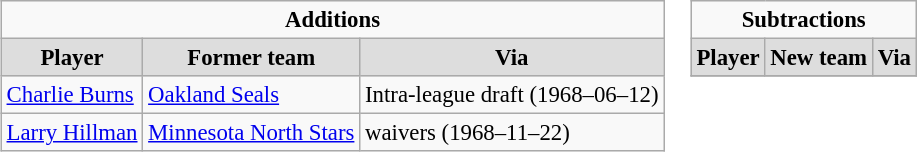<table cellspacing="0">
<tr>
<td valign="top"><br><table class="wikitable" style="font-size: 95%">
<tr>
<td colspan="10" align="center"><strong>Additions</strong></td>
</tr>
<tr align="center"  bgcolor="#dddddd">
<td><strong>Player</strong></td>
<td><strong>Former team</strong></td>
<td><strong>Via</strong></td>
</tr>
<tr>
<td><a href='#'>Charlie Burns</a></td>
<td><a href='#'>Oakland Seals</a></td>
<td>Intra-league draft (1968–06–12)</td>
</tr>
<tr>
<td><a href='#'>Larry Hillman</a></td>
<td><a href='#'>Minnesota North Stars</a></td>
<td>waivers (1968–11–22)</td>
</tr>
</table>
</td>
<td valign="top"><br><table class="wikitable" style="font-size: 95%">
<tr>
<td colspan="10" align="center"><strong>Subtractions</strong></td>
</tr>
<tr align="center"  bgcolor="#dddddd">
<td><strong>Player</strong></td>
<td><strong>New team</strong></td>
<td><strong>Via</strong></td>
</tr>
<tr>
</tr>
</table>
</td>
</tr>
</table>
